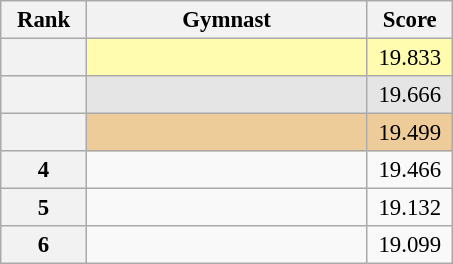<table class="wikitable sortable" style="text-align:center; font-size:95%">
<tr>
<th scope="col" style="width:50px;">Rank</th>
<th scope="col" style="width:180px;">Gymnast</th>
<th scope="col" style="width:50px;">Score</th>
</tr>
<tr style="background:#fffcaf;">
<th scope=row style="text-align:center"></th>
<td style="text-align:left;"></td>
<td>19.833</td>
</tr>
<tr style="background:#e5e5e5;">
<th scope=row style="text-align:center"></th>
<td style="text-align:left;"></td>
<td>19.666</td>
</tr>
<tr style="background:#ec9;">
<th scope=row style="text-align:center"></th>
<td style="text-align:left;"></td>
<td>19.499</td>
</tr>
<tr>
<th scope=row style="text-align:center">4</th>
<td style="text-align:left;"></td>
<td>19.466</td>
</tr>
<tr>
<th scope=row style="text-align:center">5</th>
<td style="text-align:left;"></td>
<td>19.132</td>
</tr>
<tr>
<th scope=row style="text-align:center">6</th>
<td style="text-align:left;"></td>
<td>19.099</td>
</tr>
</table>
